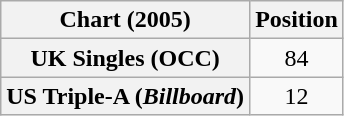<table class="wikitable plainrowheaders" style="text-align:center">
<tr>
<th>Chart (2005)</th>
<th>Position</th>
</tr>
<tr>
<th scope="row">UK Singles (OCC)</th>
<td>84</td>
</tr>
<tr>
<th scope="row">US Triple-A (<em>Billboard</em>)</th>
<td>12</td>
</tr>
</table>
